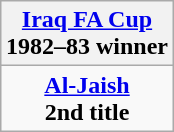<table class="wikitable" style="text-align: center; margin: 0 auto;">
<tr>
<th><a href='#'>Iraq FA Cup</a><br>1982–83 winner</th>
</tr>
<tr>
<td><strong><a href='#'>Al-Jaish</a></strong><br><strong>2nd title</strong></td>
</tr>
</table>
